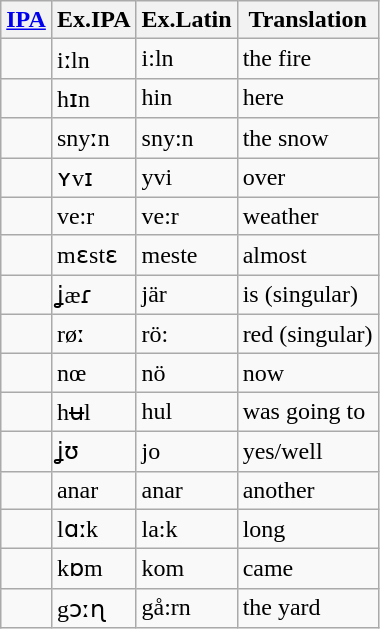<table class="wikitable">
<tr>
<th><a href='#'>IPA</a></th>
<th>Ex.IPA</th>
<th>Ex.Latin</th>
<th>Translation</th>
</tr>
<tr>
<td></td>
<td>iːln</td>
<td>i:ln</td>
<td>the fire</td>
</tr>
<tr>
<td></td>
<td>hɪn</td>
<td>hin</td>
<td>here</td>
</tr>
<tr>
<td></td>
<td>snyːn</td>
<td>sny:n</td>
<td>the snow</td>
</tr>
<tr>
<td></td>
<td>ʏvɪ</td>
<td>yvi</td>
<td>over</td>
</tr>
<tr>
<td></td>
<td>ve:r</td>
<td>ve:r</td>
<td>weather</td>
</tr>
<tr>
<td></td>
<td>mɛstɛ</td>
<td>meste</td>
<td>almost</td>
</tr>
<tr>
<td></td>
<td>ʝæɾ</td>
<td>jär</td>
<td>is (singular)</td>
</tr>
<tr>
<td></td>
<td>røː</td>
<td>rö:</td>
<td>red (singular)</td>
</tr>
<tr>
<td></td>
<td>nœ</td>
<td>nö</td>
<td>now</td>
</tr>
<tr>
<td></td>
<td>hʉl</td>
<td>hul</td>
<td>was going to</td>
</tr>
<tr>
<td></td>
<td>ʝʊ</td>
<td>jo</td>
<td>yes/well</td>
</tr>
<tr>
<td></td>
<td>anar</td>
<td>anar</td>
<td>another</td>
</tr>
<tr>
<td></td>
<td>lɑːk</td>
<td>la:k</td>
<td>long</td>
</tr>
<tr>
<td></td>
<td>kɒm</td>
<td>kom</td>
<td>came</td>
</tr>
<tr>
<td></td>
<td>gɔːɳ</td>
<td>gå:rn</td>
<td>the yard</td>
</tr>
</table>
